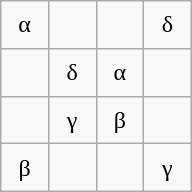<table class="wikitable" style="margin-left:auto;margin-right:auto;text-align:center;width:8em;height:8em;table-layout:fixed;">
<tr>
<td>α</td>
<td></td>
<td></td>
<td>δ</td>
</tr>
<tr>
<td></td>
<td>δ</td>
<td>α</td>
<td></td>
</tr>
<tr>
<td></td>
<td>γ</td>
<td>β</td>
<td></td>
</tr>
<tr>
<td>β</td>
<td></td>
<td></td>
<td>γ</td>
</tr>
</table>
